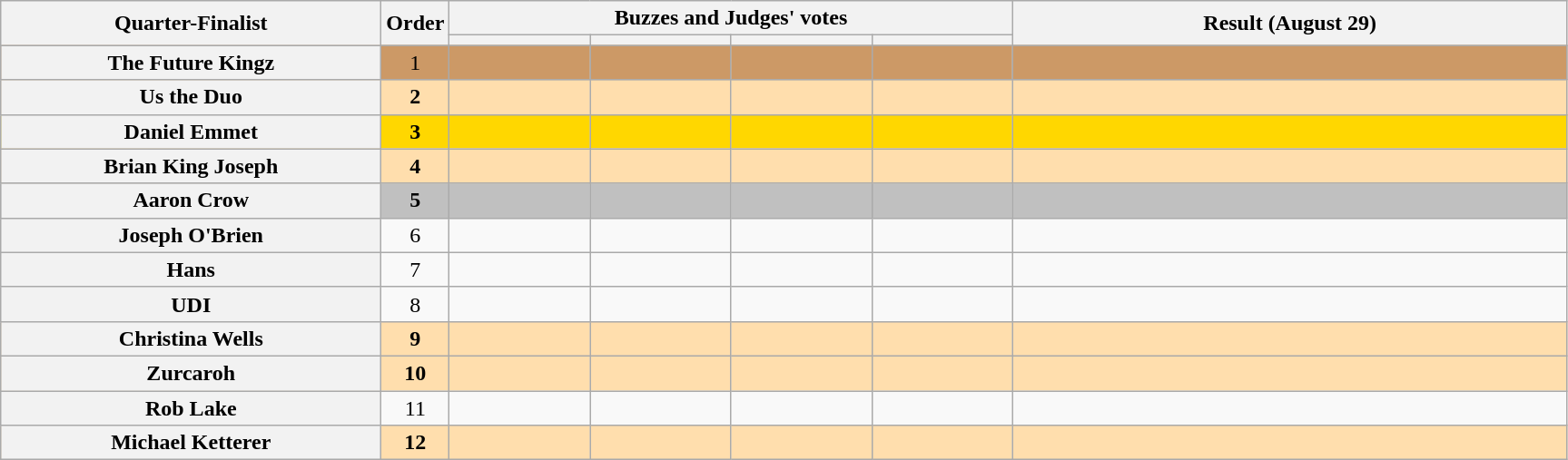<table class="wikitable plainrowheaders sortable" style="text-align:center;">
<tr>
<th scope="col" rowspan="2" class="unsortable" style="width:17em;">Quarter-Finalist</th>
<th scope="col" rowspan="2" style="width:1em;">Order</th>
<th scope="col" colspan="4" class="unsortable" style="width:24em;">Buzzes and Judges' votes</th>
<th scope="col" rowspan="2" style="width:25em;">Result (August 29)</th>
</tr>
<tr>
<th scope="col" class="unsortable" style="width:6em;"></th>
<th scope="col" class="unsortable" style="width:6em;"></th>
<th scope="col" class="unsortable" style="width:6em;"></th>
<th scope="col" class="unsortable" style="width:6em;"></th>
</tr>
<tr style="background:#c96">
<th scope="row">The Future Kingz</th>
<td>1</td>
<td style="text-align:center;"></td>
<td style="text-align:center;"></td>
<td style="text-align:center;"></td>
<td style="text-align:center;"></td>
<td></td>
</tr>
<tr style="background:NavajoWhite">
<th scope="row"><strong>Us the Duo</strong></th>
<td><strong>2</strong></td>
<td style="text-align:center;"></td>
<td style="text-align:center;"></td>
<td style="text-align:center;"></td>
<td style="text-align:center;"></td>
<td><strong></strong></td>
</tr>
<tr style="background:gold">
<th scope="row"><strong>Daniel Emmet</strong></th>
<td><strong>3</strong></td>
<td style="text-align:center;"></td>
<td style="text-align:center;"></td>
<td style="text-align:center;"></td>
<td style="text-align:center;"></td>
<td><strong></strong></td>
</tr>
<tr style="background:NavajoWhite">
<th scope="row"><strong>Brian King Joseph</strong></th>
<td><strong>4</strong></td>
<td style="text-align:center;"></td>
<td style="text-align:center;"></td>
<td style="text-align:center;"></td>
<td style="text-align:center;"></td>
<td><strong></strong></td>
</tr>
<tr style="background:silver">
<th scope="row"><strong>Aaron Crow</strong></th>
<td><strong>5</strong></td>
<td style="text-align:center;"></td>
<td style="text-align:center;"></td>
<td style="text-align:center;"> </td>
<td style="text-align:center;"></td>
<td><strong></strong></td>
</tr>
<tr>
<th scope="row">Joseph O'Brien</th>
<td>6</td>
<td style="text-align:center;"></td>
<td style="text-align:center;"></td>
<td style="text-align:center;"></td>
<td style="text-align:center;"></td>
<td></td>
</tr>
<tr>
<th scope="row">Hans</th>
<td>7</td>
<td style="text-align:center;"></td>
<td style="text-align:center;"></td>
<td style="text-align:center;"></td>
<td style="text-align:center;"></td>
<td></td>
</tr>
<tr>
<th scope="row">UDI</th>
<td>8</td>
<td style="text-align:center;"></td>
<td style="text-align:center;"></td>
<td style="text-align:center;"></td>
<td style="text-align:center;"></td>
<td></td>
</tr>
<tr style="background:NavajoWhite">
<th scope="row"><strong>Christina Wells</strong></th>
<td><strong>9</strong></td>
<td style="text-align:center;"></td>
<td style="text-align:center;"></td>
<td style="text-align:center;"></td>
<td style="text-align:center;"></td>
<td><strong></strong></td>
</tr>
<tr style="background:NavajoWhite">
<th scope="row"><strong>Zurcaroh</strong></th>
<td><strong>10</strong></td>
<td style="text-align:center;"></td>
<td style="text-align:center;"></td>
<td style="text-align:center;"></td>
<td style="text-align:center;"></td>
<td><strong></strong></td>
</tr>
<tr>
<th scope="row">Rob Lake</th>
<td>11</td>
<td style="text-align:center;"></td>
<td style="text-align:center;"></td>
<td style="text-align:center;"></td>
<td style="text-align:center;"></td>
<td></td>
</tr>
<tr style="background:NavajoWhite">
<th scope="row"><strong>Michael Ketterer</strong></th>
<td><strong>12</strong></td>
<td style="text-align:center;"></td>
<td style="text-align:center;"></td>
<td style="text-align:center;"></td>
<td style="text-align:center;"></td>
<td><strong></strong></td>
</tr>
</table>
